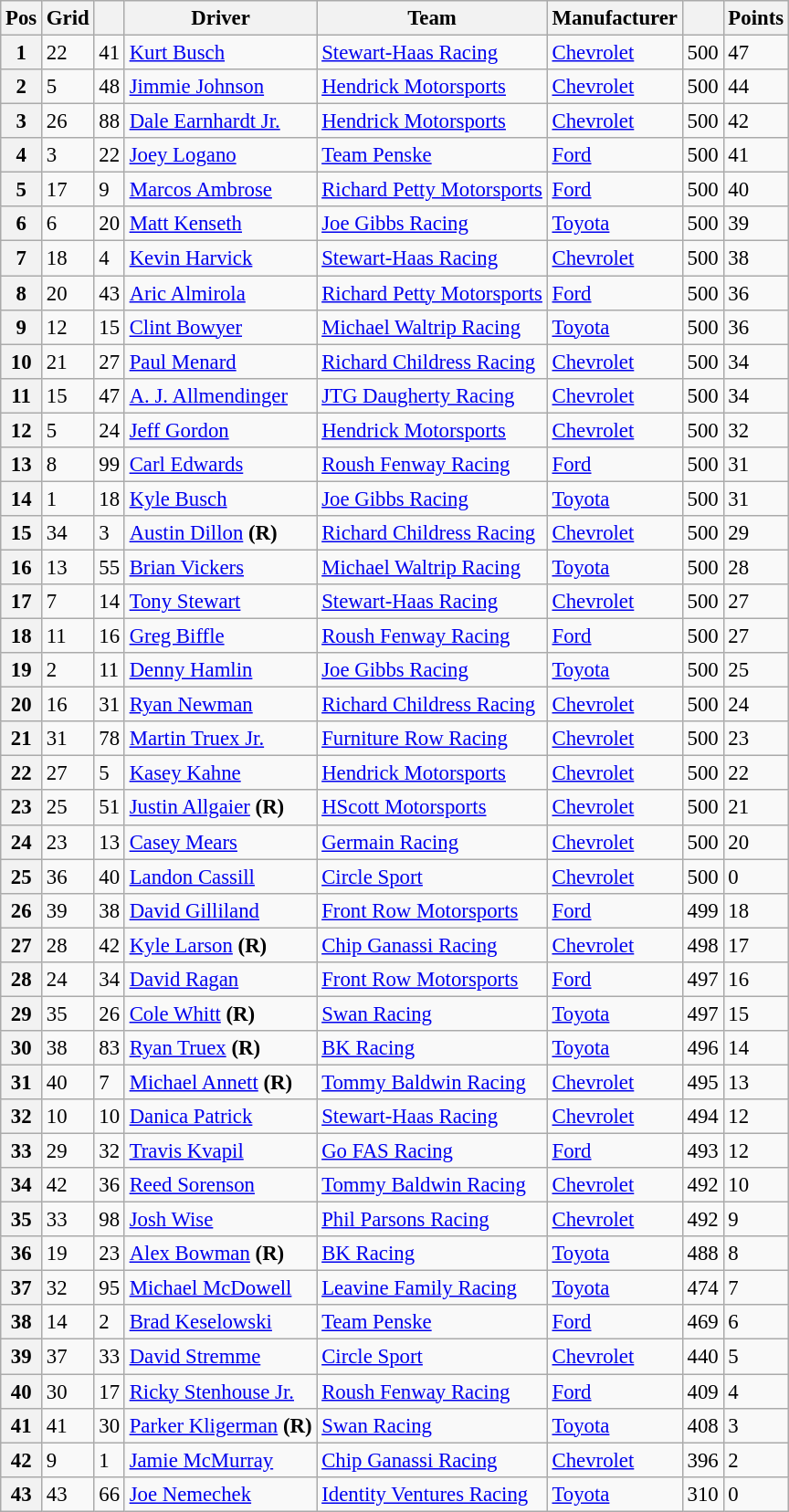<table class="wikitable" style="font-size:95%">
<tr>
<th>Pos</th>
<th>Grid</th>
<th></th>
<th>Driver</th>
<th>Team</th>
<th>Manufacturer</th>
<th></th>
<th>Points</th>
</tr>
<tr>
<th>1</th>
<td>22</td>
<td>41</td>
<td><a href='#'>Kurt Busch</a></td>
<td><a href='#'>Stewart-Haas Racing</a></td>
<td><a href='#'>Chevrolet</a></td>
<td>500</td>
<td>47</td>
</tr>
<tr>
<th>2</th>
<td>5</td>
<td>48</td>
<td><a href='#'>Jimmie Johnson</a></td>
<td><a href='#'>Hendrick Motorsports</a></td>
<td><a href='#'>Chevrolet</a></td>
<td>500</td>
<td>44</td>
</tr>
<tr>
<th>3</th>
<td>26</td>
<td>88</td>
<td><a href='#'>Dale Earnhardt Jr.</a></td>
<td><a href='#'>Hendrick Motorsports</a></td>
<td><a href='#'>Chevrolet</a></td>
<td>500</td>
<td>42</td>
</tr>
<tr>
<th>4</th>
<td>3</td>
<td>22</td>
<td><a href='#'>Joey Logano</a></td>
<td><a href='#'>Team Penske</a></td>
<td><a href='#'>Ford</a></td>
<td>500</td>
<td>41</td>
</tr>
<tr>
<th>5</th>
<td>17</td>
<td>9</td>
<td><a href='#'>Marcos Ambrose</a></td>
<td><a href='#'>Richard Petty Motorsports</a></td>
<td><a href='#'>Ford</a></td>
<td>500</td>
<td>40</td>
</tr>
<tr>
<th>6</th>
<td>6</td>
<td>20</td>
<td><a href='#'>Matt Kenseth</a></td>
<td><a href='#'>Joe Gibbs Racing</a></td>
<td><a href='#'>Toyota</a></td>
<td>500</td>
<td>39</td>
</tr>
<tr>
<th>7</th>
<td>18</td>
<td>4</td>
<td><a href='#'>Kevin Harvick</a></td>
<td><a href='#'>Stewart-Haas Racing</a></td>
<td><a href='#'>Chevrolet</a></td>
<td>500</td>
<td>38</td>
</tr>
<tr>
<th>8</th>
<td>20</td>
<td>43</td>
<td><a href='#'>Aric Almirola</a></td>
<td><a href='#'>Richard Petty Motorsports</a></td>
<td><a href='#'>Ford</a></td>
<td>500</td>
<td>36</td>
</tr>
<tr>
<th>9</th>
<td>12</td>
<td>15</td>
<td><a href='#'>Clint Bowyer</a></td>
<td><a href='#'>Michael Waltrip Racing</a></td>
<td><a href='#'>Toyota</a></td>
<td>500</td>
<td>36</td>
</tr>
<tr>
<th>10</th>
<td>21</td>
<td>27</td>
<td><a href='#'>Paul Menard</a></td>
<td><a href='#'>Richard Childress Racing</a></td>
<td><a href='#'>Chevrolet</a></td>
<td>500</td>
<td>34</td>
</tr>
<tr>
<th>11</th>
<td>15</td>
<td>47</td>
<td><a href='#'>A. J. Allmendinger</a></td>
<td><a href='#'>JTG Daugherty Racing</a></td>
<td><a href='#'>Chevrolet</a></td>
<td>500</td>
<td>34</td>
</tr>
<tr>
<th>12</th>
<td>5</td>
<td>24</td>
<td><a href='#'>Jeff Gordon</a></td>
<td><a href='#'>Hendrick Motorsports</a></td>
<td><a href='#'>Chevrolet</a></td>
<td>500</td>
<td>32</td>
</tr>
<tr>
<th>13</th>
<td>8</td>
<td>99</td>
<td><a href='#'>Carl Edwards</a></td>
<td><a href='#'>Roush Fenway Racing</a></td>
<td><a href='#'>Ford</a></td>
<td>500</td>
<td>31</td>
</tr>
<tr>
<th>14</th>
<td>1</td>
<td>18</td>
<td><a href='#'>Kyle Busch</a></td>
<td><a href='#'>Joe Gibbs Racing</a></td>
<td><a href='#'>Toyota</a></td>
<td>500</td>
<td>31</td>
</tr>
<tr>
<th>15</th>
<td>34</td>
<td>3</td>
<td><a href='#'>Austin Dillon</a> <strong>(R)</strong></td>
<td><a href='#'>Richard Childress Racing</a></td>
<td><a href='#'>Chevrolet</a></td>
<td>500</td>
<td>29</td>
</tr>
<tr>
<th>16</th>
<td>13</td>
<td>55</td>
<td><a href='#'>Brian Vickers</a></td>
<td><a href='#'>Michael Waltrip Racing</a></td>
<td><a href='#'>Toyota</a></td>
<td>500</td>
<td>28</td>
</tr>
<tr>
<th>17</th>
<td>7</td>
<td>14</td>
<td><a href='#'>Tony Stewart</a></td>
<td><a href='#'>Stewart-Haas Racing</a></td>
<td><a href='#'>Chevrolet</a></td>
<td>500</td>
<td>27</td>
</tr>
<tr>
<th>18</th>
<td>11</td>
<td>16</td>
<td><a href='#'>Greg Biffle</a></td>
<td><a href='#'>Roush Fenway Racing</a></td>
<td><a href='#'>Ford</a></td>
<td>500</td>
<td>27</td>
</tr>
<tr>
<th>19</th>
<td>2</td>
<td>11</td>
<td><a href='#'>Denny Hamlin</a></td>
<td><a href='#'>Joe Gibbs Racing</a></td>
<td><a href='#'>Toyota</a></td>
<td>500</td>
<td>25</td>
</tr>
<tr>
<th>20</th>
<td>16</td>
<td>31</td>
<td><a href='#'>Ryan Newman</a></td>
<td><a href='#'>Richard Childress Racing</a></td>
<td><a href='#'>Chevrolet</a></td>
<td>500</td>
<td>24</td>
</tr>
<tr>
<th>21</th>
<td>31</td>
<td>78</td>
<td><a href='#'>Martin Truex Jr.</a></td>
<td><a href='#'>Furniture Row Racing</a></td>
<td><a href='#'>Chevrolet</a></td>
<td>500</td>
<td>23</td>
</tr>
<tr>
<th>22</th>
<td>27</td>
<td>5</td>
<td><a href='#'>Kasey Kahne</a></td>
<td><a href='#'>Hendrick Motorsports</a></td>
<td><a href='#'>Chevrolet</a></td>
<td>500</td>
<td>22</td>
</tr>
<tr>
<th>23</th>
<td>25</td>
<td>51</td>
<td><a href='#'>Justin Allgaier</a> <strong>(R)</strong></td>
<td><a href='#'>HScott Motorsports</a></td>
<td><a href='#'>Chevrolet</a></td>
<td>500</td>
<td>21</td>
</tr>
<tr>
<th>24</th>
<td>23</td>
<td>13</td>
<td><a href='#'>Casey Mears</a></td>
<td><a href='#'>Germain Racing</a></td>
<td><a href='#'>Chevrolet</a></td>
<td>500</td>
<td>20</td>
</tr>
<tr>
<th>25</th>
<td>36</td>
<td>40</td>
<td><a href='#'>Landon Cassill</a></td>
<td><a href='#'>Circle Sport</a></td>
<td><a href='#'>Chevrolet</a></td>
<td>500</td>
<td>0</td>
</tr>
<tr>
<th>26</th>
<td>39</td>
<td>38</td>
<td><a href='#'>David Gilliland</a></td>
<td><a href='#'>Front Row Motorsports</a></td>
<td><a href='#'>Ford</a></td>
<td>499</td>
<td>18</td>
</tr>
<tr>
<th>27</th>
<td>28</td>
<td>42</td>
<td><a href='#'>Kyle Larson</a> <strong>(R)</strong></td>
<td><a href='#'>Chip Ganassi Racing</a></td>
<td><a href='#'>Chevrolet</a></td>
<td>498</td>
<td>17</td>
</tr>
<tr>
<th>28</th>
<td>24</td>
<td>34</td>
<td><a href='#'>David Ragan</a></td>
<td><a href='#'>Front Row Motorsports</a></td>
<td><a href='#'>Ford</a></td>
<td>497</td>
<td>16</td>
</tr>
<tr>
<th>29</th>
<td>35</td>
<td>26</td>
<td><a href='#'>Cole Whitt</a> <strong>(R)</strong></td>
<td><a href='#'>Swan Racing</a></td>
<td><a href='#'>Toyota</a></td>
<td>497</td>
<td>15</td>
</tr>
<tr>
<th>30</th>
<td>38</td>
<td>83</td>
<td><a href='#'>Ryan Truex</a> <strong>(R)</strong></td>
<td><a href='#'>BK Racing</a></td>
<td><a href='#'>Toyota</a></td>
<td>496</td>
<td>14</td>
</tr>
<tr>
<th>31</th>
<td>40</td>
<td>7</td>
<td><a href='#'>Michael Annett</a> <strong>(R)</strong></td>
<td><a href='#'>Tommy Baldwin Racing</a></td>
<td><a href='#'>Chevrolet</a></td>
<td>495</td>
<td>13</td>
</tr>
<tr>
<th>32</th>
<td>10</td>
<td>10</td>
<td><a href='#'>Danica Patrick</a></td>
<td><a href='#'>Stewart-Haas Racing</a></td>
<td><a href='#'>Chevrolet</a></td>
<td>494</td>
<td>12</td>
</tr>
<tr>
<th>33</th>
<td>29</td>
<td>32</td>
<td><a href='#'>Travis Kvapil</a></td>
<td><a href='#'>Go FAS Racing</a></td>
<td><a href='#'>Ford</a></td>
<td>493</td>
<td>12</td>
</tr>
<tr>
<th>34</th>
<td>42</td>
<td>36</td>
<td><a href='#'>Reed Sorenson</a></td>
<td><a href='#'>Tommy Baldwin Racing</a></td>
<td><a href='#'>Chevrolet</a></td>
<td>492</td>
<td>10</td>
</tr>
<tr>
<th>35</th>
<td>33</td>
<td>98</td>
<td><a href='#'>Josh Wise</a></td>
<td><a href='#'>Phil Parsons Racing</a></td>
<td><a href='#'>Chevrolet</a></td>
<td>492</td>
<td>9</td>
</tr>
<tr>
<th>36</th>
<td>19</td>
<td>23</td>
<td><a href='#'>Alex Bowman</a> <strong>(R)</strong></td>
<td><a href='#'>BK Racing</a></td>
<td><a href='#'>Toyota</a></td>
<td>488</td>
<td>8</td>
</tr>
<tr>
<th>37</th>
<td>32</td>
<td>95</td>
<td><a href='#'>Michael McDowell</a></td>
<td><a href='#'>Leavine Family Racing</a></td>
<td><a href='#'>Toyota</a></td>
<td>474</td>
<td>7</td>
</tr>
<tr>
<th>38</th>
<td>14</td>
<td>2</td>
<td><a href='#'>Brad Keselowski</a></td>
<td><a href='#'>Team Penske</a></td>
<td><a href='#'>Ford</a></td>
<td>469</td>
<td>6</td>
</tr>
<tr>
<th>39</th>
<td>37</td>
<td>33</td>
<td><a href='#'>David Stremme</a></td>
<td><a href='#'>Circle Sport</a></td>
<td><a href='#'>Chevrolet</a></td>
<td>440</td>
<td>5</td>
</tr>
<tr>
<th>40</th>
<td>30</td>
<td>17</td>
<td><a href='#'>Ricky Stenhouse Jr.</a></td>
<td><a href='#'>Roush Fenway Racing</a></td>
<td><a href='#'>Ford</a></td>
<td>409</td>
<td>4</td>
</tr>
<tr>
<th>41</th>
<td>41</td>
<td>30</td>
<td><a href='#'>Parker Kligerman</a> <strong>(R)</strong></td>
<td><a href='#'>Swan Racing</a></td>
<td><a href='#'>Toyota</a></td>
<td>408</td>
<td>3</td>
</tr>
<tr>
<th>42</th>
<td>9</td>
<td>1</td>
<td><a href='#'>Jamie McMurray</a></td>
<td><a href='#'>Chip Ganassi Racing</a></td>
<td><a href='#'>Chevrolet</a></td>
<td>396</td>
<td>2</td>
</tr>
<tr>
<th>43</th>
<td>43</td>
<td>66</td>
<td><a href='#'>Joe Nemechek</a></td>
<td><a href='#'>Identity Ventures Racing</a></td>
<td><a href='#'>Toyota</a></td>
<td>310</td>
<td>0</td>
</tr>
</table>
